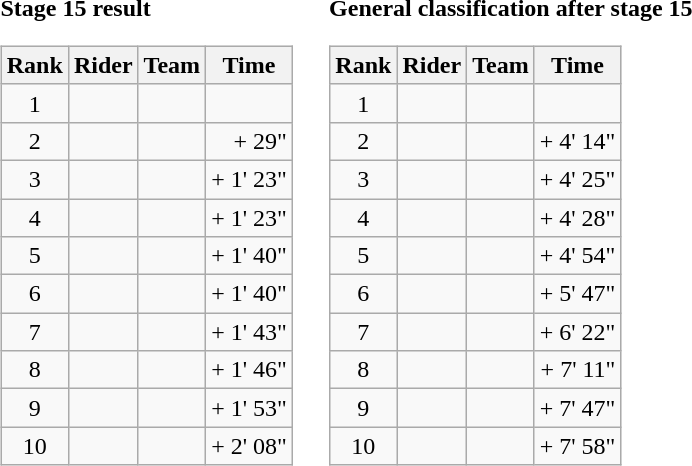<table>
<tr>
<td><strong>Stage 15 result</strong><br><table class="wikitable">
<tr>
<th scope="col">Rank</th>
<th scope="col">Rider</th>
<th scope="col">Team</th>
<th scope="col">Time</th>
</tr>
<tr>
<td style="text-align:center;">1</td>
<td> </td>
<td></td>
<td style="text-align:right;"></td>
</tr>
<tr>
<td style="text-align:center;">2</td>
<td></td>
<td></td>
<td style="text-align:right;">+ 29"</td>
</tr>
<tr>
<td style="text-align:center;">3</td>
<td></td>
<td></td>
<td style="text-align:right;">+ 1' 23"</td>
</tr>
<tr>
<td style="text-align:center;">4</td>
<td></td>
<td></td>
<td style="text-align:right;">+ 1' 23"</td>
</tr>
<tr>
<td style="text-align:center;">5</td>
<td> </td>
<td></td>
<td style="text-align:right;">+ 1' 40"</td>
</tr>
<tr>
<td style="text-align:center;">6</td>
<td> </td>
<td></td>
<td style="text-align:right;">+ 1' 40"</td>
</tr>
<tr>
<td style="text-align:center;">7</td>
<td></td>
<td></td>
<td style="text-align:right;">+ 1' 43"</td>
</tr>
<tr>
<td style="text-align:center;">8</td>
<td></td>
<td></td>
<td style="text-align:right;">+ 1' 46"</td>
</tr>
<tr>
<td style="text-align:center;">9</td>
<td></td>
<td></td>
<td style="text-align:right;">+ 1' 53"</td>
</tr>
<tr>
<td style="text-align:center;">10</td>
<td></td>
<td></td>
<td style="text-align:right;">+ 2' 08"</td>
</tr>
</table>
</td>
<td></td>
<td><strong>General classification after stage 15</strong><br><table class="wikitable">
<tr>
<th scope="col">Rank</th>
<th scope="col">Rider</th>
<th scope="col">Team</th>
<th scope="col">Time</th>
</tr>
<tr>
<td style="text-align:center;">1</td>
<td>  </td>
<td></td>
<td style="text-align:right;"></td>
</tr>
<tr>
<td style="text-align:center;">2</td>
<td></td>
<td></td>
<td style="text-align:right;">+ 4' 14"</td>
</tr>
<tr>
<td style="text-align:center;">3</td>
<td> </td>
<td></td>
<td style="text-align:right;">+ 4' 25"</td>
</tr>
<tr>
<td style="text-align:center;">4</td>
<td> </td>
<td></td>
<td style="text-align:right;">+ 4' 28"</td>
</tr>
<tr>
<td style="text-align:center;">5</td>
<td></td>
<td></td>
<td style="text-align:right;">+ 4' 54"</td>
</tr>
<tr>
<td style="text-align:center;">6</td>
<td> </td>
<td></td>
<td style="text-align:right;">+ 5' 47"</td>
</tr>
<tr>
<td style="text-align:center;">7</td>
<td></td>
<td></td>
<td style="text-align:right;">+ 6' 22"</td>
</tr>
<tr>
<td style="text-align:center;">8</td>
<td></td>
<td></td>
<td style="text-align:right;">+ 7' 11"</td>
</tr>
<tr>
<td style="text-align:center;">9</td>
<td></td>
<td></td>
<td style="text-align:right;">+ 7' 47"</td>
</tr>
<tr>
<td style="text-align:center;">10</td>
<td></td>
<td></td>
<td style="text-align:right;">+ 7' 58"</td>
</tr>
</table>
</td>
</tr>
</table>
